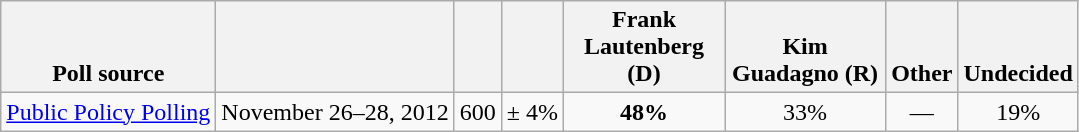<table class="wikitable" style="text-align:center">
<tr valign= bottom>
<th>Poll source</th>
<th></th>
<th></th>
<th></th>
<th style="width:100px;">Frank<br>Lautenberg (D)</th>
<th style="width:100px;">Kim<br>Guadagno (R)</th>
<th>Other</th>
<th>Undecided</th>
</tr>
<tr>
<td align=left><a href='#'>Public Policy Polling</a></td>
<td>November 26–28, 2012</td>
<td>600</td>
<td>± 4%</td>
<td><strong>48%</strong></td>
<td>33%</td>
<td>—</td>
<td>19%</td>
</tr>
</table>
